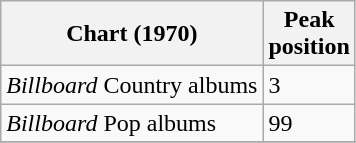<table class="wikitable">
<tr>
<th>Chart (1970)</th>
<th>Peak<br>position</th>
</tr>
<tr>
<td><em>Billboard</em> Country albums</td>
<td>3</td>
</tr>
<tr>
<td><em>Billboard</em> Pop albums</td>
<td>99</td>
</tr>
<tr>
</tr>
</table>
